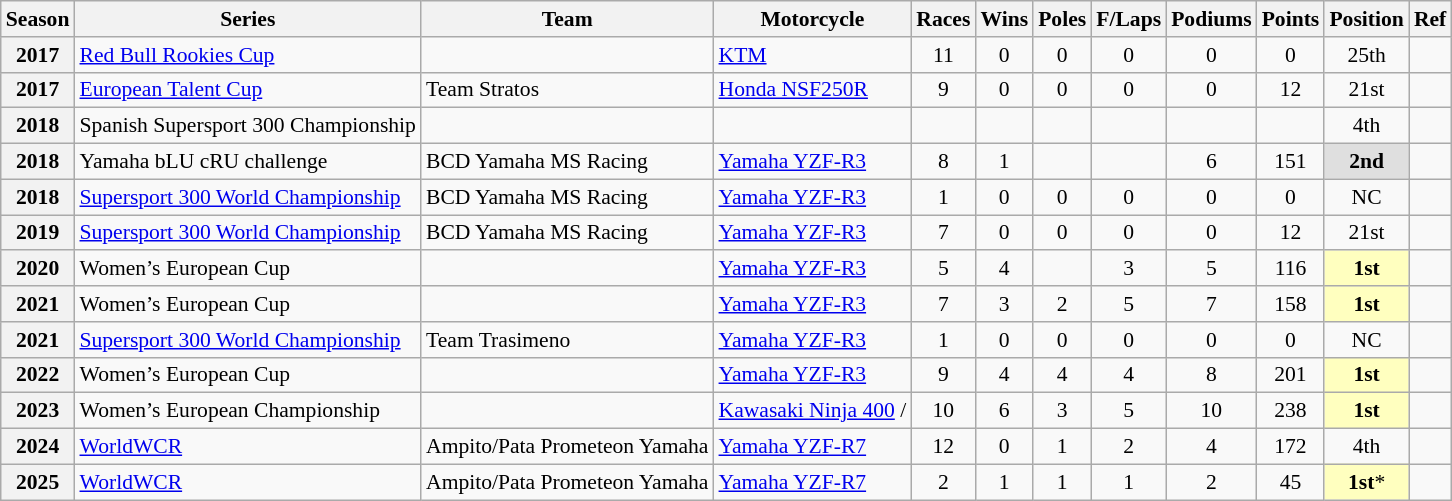<table class="wikitable" style="font-size: 90%; text-align:center;">
<tr>
<th>Season</th>
<th>Series</th>
<th>Team</th>
<th>Motorcycle</th>
<th>Races</th>
<th>Wins</th>
<th>Poles</th>
<th>F/Laps</th>
<th>Podiums</th>
<th>Points</th>
<th>Position</th>
<th>Ref</th>
</tr>
<tr>
<th>2017</th>
<td align=left><a href='#'>Red Bull Rookies Cup</a></td>
<td align=left></td>
<td align=left><a href='#'>KTM</a></td>
<td>11</td>
<td>0</td>
<td>0</td>
<td>0</td>
<td>0</td>
<td>0</td>
<td>25th</td>
<td></td>
</tr>
<tr>
<th>2017</th>
<td align=left><a href='#'>European Talent Cup</a></td>
<td align=left>Team Stratos</td>
<td align=left><a href='#'>Honda NSF250R</a></td>
<td>9</td>
<td>0</td>
<td>0</td>
<td>0</td>
<td>0</td>
<td>12</td>
<td>21st</td>
<td></td>
</tr>
<tr>
<th>2018</th>
<td align=left>Spanish Supersport 300 Championship</td>
<td align=left></td>
<td align=left></td>
<td></td>
<td></td>
<td></td>
<td></td>
<td></td>
<td></td>
<td>4th</td>
<td></td>
</tr>
<tr>
<th>2018</th>
<td align=left>Yamaha bLU cRU challenge</td>
<td align=left>BCD Yamaha MS Racing</td>
<td align=left><a href='#'>Yamaha YZF-R3</a></td>
<td>8</td>
<td>1</td>
<td></td>
<td></td>
<td>6</td>
<td>151</td>
<td style="background:#DFDFDF;"><strong>2nd</strong></td>
<td></td>
</tr>
<tr>
<th>2018</th>
<td align=left><a href='#'>Supersport 300 World Championship</a></td>
<td align=left>BCD Yamaha MS Racing</td>
<td align=left><a href='#'>Yamaha YZF-R3</a></td>
<td>1</td>
<td>0</td>
<td>0</td>
<td>0</td>
<td>0</td>
<td>0</td>
<td>NC</td>
<td></td>
</tr>
<tr>
<th>2019</th>
<td align=left><a href='#'>Supersport 300 World Championship</a></td>
<td align=left>BCD Yamaha MS Racing</td>
<td align=left><a href='#'>Yamaha YZF-R3</a></td>
<td>7</td>
<td>0</td>
<td>0</td>
<td>0</td>
<td>0</td>
<td>12</td>
<td>21st</td>
<td></td>
</tr>
<tr>
<th>2020</th>
<td align=left>Women’s European Cup</td>
<td align=left></td>
<td align=left><a href='#'>Yamaha YZF-R3</a></td>
<td>5</td>
<td>4</td>
<td></td>
<td>3</td>
<td>5</td>
<td>116</td>
<td style="background:#FFFFBF;"><strong>1st</strong></td>
<td></td>
</tr>
<tr>
<th>2021</th>
<td align=left>Women’s European Cup</td>
<td align=left></td>
<td align=left><a href='#'>Yamaha YZF-R3</a></td>
<td>7</td>
<td>3</td>
<td>2</td>
<td>5</td>
<td>7</td>
<td>158</td>
<td style="background:#FFFFBF;"><strong>1st</strong></td>
<td></td>
</tr>
<tr>
<th>2021</th>
<td align=left><a href='#'>Supersport 300 World Championship</a></td>
<td align=left>Team Trasimeno</td>
<td align=left><a href='#'>Yamaha YZF-R3</a></td>
<td>1</td>
<td>0</td>
<td>0</td>
<td>0</td>
<td>0</td>
<td>0</td>
<td>NC</td>
<td></td>
</tr>
<tr>
<th>2022</th>
<td align=left>Women’s European Cup</td>
<td align=left></td>
<td align=left><a href='#'>Yamaha YZF-R3</a></td>
<td>9</td>
<td>4</td>
<td>4</td>
<td>4</td>
<td>8</td>
<td>201</td>
<td style="background:#FFFFBF;"><strong>1st</strong></td>
<td></td>
</tr>
<tr>
<th>2023</th>
<td align=left>Women’s European Championship</td>
<td align=left></td>
<td align=left><a href='#'>Kawasaki Ninja 400</a> / </td>
<td>10</td>
<td>6</td>
<td>3</td>
<td>5</td>
<td>10</td>
<td>238</td>
<td style="background:#FFFFBF;"><strong>1st</strong></td>
<td></td>
</tr>
<tr>
<th>2024</th>
<td align=left><a href='#'>WorldWCR</a></td>
<td align=left>Ampito/Pata Prometeon Yamaha</td>
<td align=left><a href='#'>Yamaha YZF-R7</a></td>
<td>12</td>
<td>0</td>
<td>1</td>
<td>2</td>
<td>4</td>
<td>172</td>
<td>4th</td>
<td></td>
</tr>
<tr>
<th>2025</th>
<td align=left><a href='#'>WorldWCR</a></td>
<td align=left>Ampito/Pata Prometeon Yamaha</td>
<td align=left><a href='#'>Yamaha YZF-R7</a></td>
<td>2</td>
<td>1</td>
<td>1</td>
<td>1</td>
<td>2</td>
<td>45</td>
<td style="background:#FFFFBF;"><strong>1st</strong>*</td>
<td></td>
</tr>
</table>
